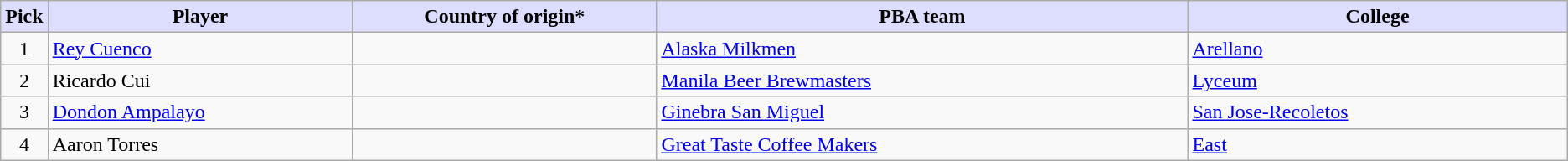<table class="wikitable">
<tr>
<th style="background:#DDDDFF;">Pick</th>
<th style="background:#DDDDFF;" width="20%">Player</th>
<th style="background:#DDDDFF;" width="20%">Country of origin*</th>
<th style="background:#DDDDFF;" width="35%">PBA team</th>
<th style="background:#DDDDFF;" width="25%">College</th>
</tr>
<tr>
<td align=center>1</td>
<td><a href='#'>Rey Cuenco</a></td>
<td></td>
<td><a href='#'>Alaska Milkmen</a></td>
<td><a href='#'>Arellano</a></td>
</tr>
<tr>
<td align=center>2</td>
<td>Ricardo Cui</td>
<td></td>
<td><a href='#'>Manila Beer Brewmasters</a></td>
<td><a href='#'>Lyceum</a></td>
</tr>
<tr>
<td align=center>3</td>
<td><a href='#'>Dondon Ampalayo</a></td>
<td></td>
<td><a href='#'>Ginebra San Miguel</a></td>
<td><a href='#'>San Jose-Recoletos</a></td>
</tr>
<tr>
<td align=center>4</td>
<td>Aaron Torres</td>
<td></td>
<td><a href='#'>Great Taste Coffee Makers</a></td>
<td><a href='#'>East</a></td>
</tr>
</table>
